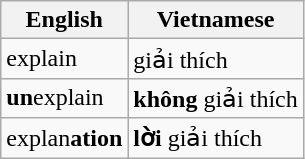<table class="wikitable sortable">
<tr>
<th>English</th>
<th>Vietnamese</th>
</tr>
<tr>
<td>explain</td>
<td>giải thích</td>
</tr>
<tr>
<td><strong>un</strong>explain</td>
<td><strong>không</strong> giải thích</td>
</tr>
<tr>
<td>explan<strong>ation</strong></td>
<td><strong>lời</strong> giải thích</td>
</tr>
</table>
